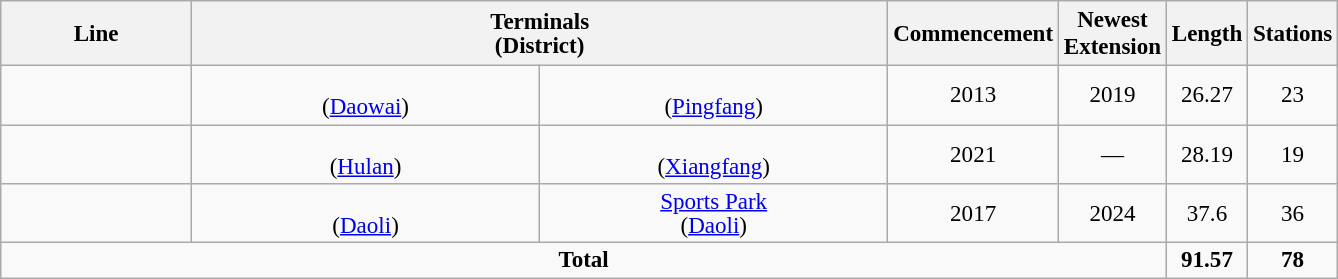<table class="wikitable sortable" style="cell-padding:1.5; font-size:96%; text-align:center;">
<tr>
<th data-sort-type="text"style="width:120px;">Line</th>
<th class="unsortable" colspan="2" style="width:450px; line-height:1.05">Terminals<br>(District)</th>
<th>Commencement</th>
<th>Newest<br>Extension</th>
<th style="line-height:1.05">Length<br></th>
<th style="line-height:1.05">Stations</th>
</tr>
<tr>
<td style="text-align:center; line-height:1.05"></td>
<td style="text-align:center; width:225px; line-height:1.05"><strong></strong><br>(<a href='#'>Daowai</a>)</td>
<td style="text-align:center; width:225px; line-height:1.05"><strong></strong><br>(<a href='#'>Pingfang</a>)</td>
<td style="text-align:center; line-height:1.05">2013</td>
<td style="text-align:center; line-height:1.05">2019</td>
<td style="text-align:center; line-height:1.05">26.27</td>
<td style="text-align:center; line-height:1.05">23</td>
</tr>
<tr>
<td style="text-align:center; line-height:1.05"></td>
<td style="text-align:center; width:225px; line-height:1.05"><strong></strong><br>(<a href='#'>Hulan</a>)</td>
<td style="text-align:center; width:225px; line-height:1.05"><strong></strong><br>(<a href='#'>Xiangfang</a>)</td>
<td style="text-align:center; line-height:1.05">2021</td>
<td style="text-align:center; line-height:1.05">—</td>
<td style="text-align:center; line-height:1.05">28.19</td>
<td style="text-align:center; line-height:1.05">19</td>
</tr>
<tr>
<td style="text-align:center; line-height:1.05"></td>
<td style="text-align:center; width:225px; line-height:1.05"><strong></strong><br>(<a href='#'>Daoli</a>)</td>
<td style="text-align:center; width:225px; line-height:1.05"><a href='#'>Sports Park</a><br>(<a href='#'>Daoli</a>)</td>
<td style="text-align:center; line-height:1.05">2017</td>
<td style="text-align:center; line-height:1.05">2024</td>
<td style="text-align:center; line-height:1.05">37.6</td>
<td style="text-align:center; line-height:1.05">36</td>
</tr>
<tr class="sortbottom">
<td style="text-align:center; line-height:1.05" colspan="5"><strong>Total</strong></td>
<td style="text-align:center; line-height:1.05"><strong>91.57</strong></td>
<td style="text-align:center; line-height:1.05"><strong>78</strong></td>
</tr>
</table>
